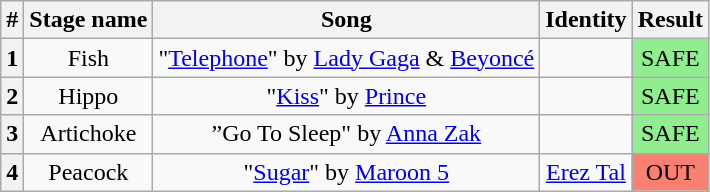<table class="wikitable plainrowheaders" style="text-align: center;">
<tr>
<th>#</th>
<th>Stage name</th>
<th>Song</th>
<th>Identity</th>
<th>Result</th>
</tr>
<tr>
<th>1</th>
<td>Fish</td>
<td>"<a href='#'>Telephone</a>" by <a href='#'>Lady Gaga</a> & <a href='#'>Beyoncé</a></td>
<td></td>
<td bgcolor="lightgreen">SAFE</td>
</tr>
<tr>
<th>2</th>
<td>Hippo</td>
<td>"<a href='#'>Kiss</a>" by <a href='#'>Prince</a></td>
<td></td>
<td bgcolor="lightgreen">SAFE</td>
</tr>
<tr>
<th>3</th>
<td>Artichoke</td>
<td>”Go To Sleep" by <a href='#'>Anna Zak</a></td>
<td></td>
<td bgcolor="lightgreen">SAFE</td>
</tr>
<tr>
<th>4</th>
<td>Peacock</td>
<td>"<a href='#'>Sugar</a>" by <a href='#'>Maroon 5</a></td>
<td><a href='#'>Erez Tal</a></td>
<td bgcolor="salmon">OUT</td>
</tr>
</table>
